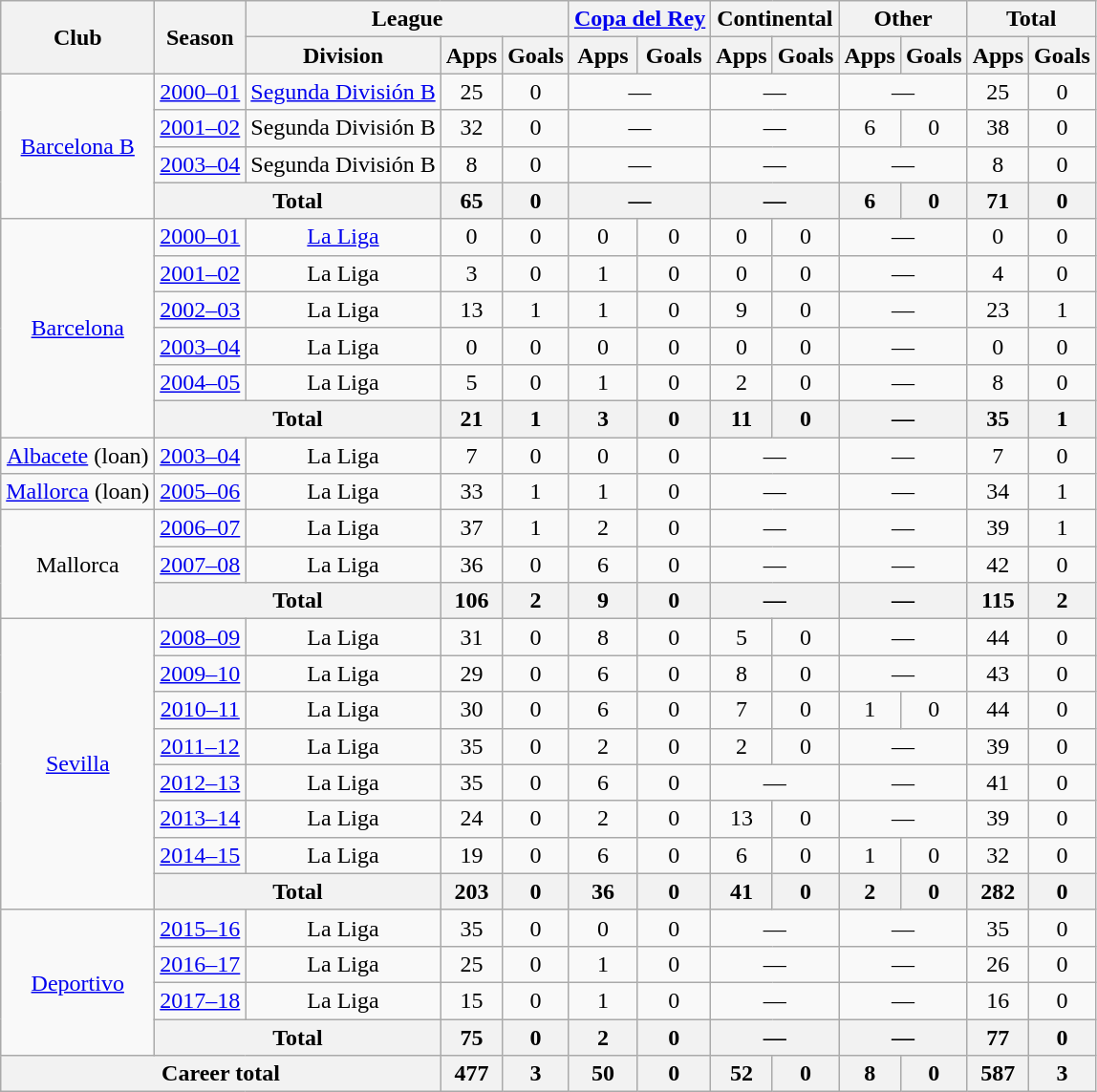<table class="wikitable" style="text-align:center">
<tr>
<th rowspan="2">Club</th>
<th rowspan="2">Season</th>
<th colspan="3">League</th>
<th colspan="2"><a href='#'>Copa del Rey</a></th>
<th colspan="2">Continental</th>
<th colspan="2">Other</th>
<th colspan="2">Total</th>
</tr>
<tr>
<th>Division</th>
<th>Apps</th>
<th>Goals</th>
<th>Apps</th>
<th>Goals</th>
<th>Apps</th>
<th>Goals</th>
<th>Apps</th>
<th>Goals</th>
<th>Apps</th>
<th>Goals</th>
</tr>
<tr>
<td rowspan="4"><a href='#'>Barcelona B</a></td>
<td><a href='#'>2000–01</a></td>
<td><a href='#'>Segunda División B</a></td>
<td>25</td>
<td>0</td>
<td colspan="2">—</td>
<td colspan="2">—</td>
<td colspan="2">—</td>
<td>25</td>
<td>0</td>
</tr>
<tr>
<td><a href='#'>2001–02</a></td>
<td>Segunda División B</td>
<td>32</td>
<td>0</td>
<td colspan="2">—</td>
<td colspan="2">—</td>
<td>6</td>
<td>0</td>
<td>38</td>
<td>0</td>
</tr>
<tr>
<td><a href='#'>2003–04</a></td>
<td>Segunda División B</td>
<td>8</td>
<td>0</td>
<td colspan="2">—</td>
<td colspan="2">—</td>
<td colspan="2">—</td>
<td>8</td>
<td>0</td>
</tr>
<tr>
<th colspan="2">Total</th>
<th>65</th>
<th>0</th>
<th colspan="2">—</th>
<th colspan="2">—</th>
<th>6</th>
<th>0</th>
<th>71</th>
<th>0</th>
</tr>
<tr>
<td rowspan="6"><a href='#'>Barcelona</a></td>
<td><a href='#'>2000–01</a></td>
<td><a href='#'>La Liga</a></td>
<td>0</td>
<td>0</td>
<td>0</td>
<td>0</td>
<td>0</td>
<td>0</td>
<td colspan="2">—</td>
<td>0</td>
<td>0</td>
</tr>
<tr>
<td><a href='#'>2001–02</a></td>
<td>La Liga</td>
<td>3</td>
<td>0</td>
<td>1</td>
<td>0</td>
<td>0</td>
<td>0</td>
<td colspan="2">—</td>
<td>4</td>
<td>0</td>
</tr>
<tr>
<td><a href='#'>2002–03</a></td>
<td>La Liga</td>
<td>13</td>
<td>1</td>
<td>1</td>
<td>0</td>
<td>9</td>
<td>0</td>
<td colspan="2">—</td>
<td>23</td>
<td>1</td>
</tr>
<tr>
<td><a href='#'>2003–04</a></td>
<td>La Liga</td>
<td>0</td>
<td>0</td>
<td>0</td>
<td>0</td>
<td>0</td>
<td>0</td>
<td colspan="2">—</td>
<td>0</td>
<td>0</td>
</tr>
<tr>
<td><a href='#'>2004–05</a></td>
<td>La Liga</td>
<td>5</td>
<td>0</td>
<td>1</td>
<td>0</td>
<td>2</td>
<td>0</td>
<td colspan="2">—</td>
<td>8</td>
<td>0</td>
</tr>
<tr>
<th colspan="2">Total</th>
<th>21</th>
<th>1</th>
<th>3</th>
<th>0</th>
<th>11</th>
<th>0</th>
<th colspan="2">—</th>
<th>35</th>
<th>1</th>
</tr>
<tr>
<td><a href='#'>Albacete</a> (loan)</td>
<td><a href='#'>2003–04</a></td>
<td>La Liga</td>
<td>7</td>
<td>0</td>
<td>0</td>
<td>0</td>
<td colspan="2">—</td>
<td colspan="2">—</td>
<td>7</td>
<td>0</td>
</tr>
<tr>
<td><a href='#'>Mallorca</a> (loan)</td>
<td><a href='#'>2005–06</a></td>
<td>La Liga</td>
<td>33</td>
<td>1</td>
<td>1</td>
<td>0</td>
<td colspan="2">—</td>
<td colspan="2">—</td>
<td>34</td>
<td>1</td>
</tr>
<tr>
<td rowspan="3">Mallorca</td>
<td><a href='#'>2006–07</a></td>
<td>La Liga</td>
<td>37</td>
<td>1</td>
<td>2</td>
<td>0</td>
<td colspan="2">—</td>
<td colspan="2">—</td>
<td>39</td>
<td>1</td>
</tr>
<tr>
<td><a href='#'>2007–08</a></td>
<td>La Liga</td>
<td>36</td>
<td>0</td>
<td>6</td>
<td>0</td>
<td colspan="2">—</td>
<td colspan="2">—</td>
<td>42</td>
<td>0</td>
</tr>
<tr>
<th colspan="2">Total</th>
<th>106</th>
<th>2</th>
<th>9</th>
<th>0</th>
<th colspan="2">—</th>
<th colspan="2">—</th>
<th>115</th>
<th>2</th>
</tr>
<tr>
<td rowspan="8"><a href='#'>Sevilla</a></td>
<td><a href='#'>2008–09</a></td>
<td>La Liga</td>
<td>31</td>
<td>0</td>
<td>8</td>
<td>0</td>
<td>5</td>
<td>0</td>
<td colspan="2">—</td>
<td>44</td>
<td>0</td>
</tr>
<tr>
<td><a href='#'>2009–10</a></td>
<td>La Liga</td>
<td>29</td>
<td>0</td>
<td>6</td>
<td>0</td>
<td>8</td>
<td>0</td>
<td colspan="2">—</td>
<td>43</td>
<td>0</td>
</tr>
<tr>
<td><a href='#'>2010–11</a></td>
<td>La Liga</td>
<td>30</td>
<td>0</td>
<td>6</td>
<td>0</td>
<td>7</td>
<td>0</td>
<td>1</td>
<td>0</td>
<td>44</td>
<td>0</td>
</tr>
<tr>
<td><a href='#'>2011–12</a></td>
<td>La Liga</td>
<td>35</td>
<td>0</td>
<td>2</td>
<td>0</td>
<td>2</td>
<td>0</td>
<td colspan="2">—</td>
<td>39</td>
<td>0</td>
</tr>
<tr>
<td><a href='#'>2012–13</a></td>
<td>La Liga</td>
<td>35</td>
<td>0</td>
<td>6</td>
<td>0</td>
<td colspan="2">—</td>
<td colspan="2">—</td>
<td>41</td>
<td>0</td>
</tr>
<tr>
<td><a href='#'>2013–14</a></td>
<td>La Liga</td>
<td>24</td>
<td>0</td>
<td>2</td>
<td>0</td>
<td>13</td>
<td>0</td>
<td colspan="2">—</td>
<td>39</td>
<td>0</td>
</tr>
<tr>
<td><a href='#'>2014–15</a></td>
<td>La Liga</td>
<td>19</td>
<td>0</td>
<td>6</td>
<td>0</td>
<td>6</td>
<td>0</td>
<td>1</td>
<td>0</td>
<td>32</td>
<td>0</td>
</tr>
<tr>
<th colspan="2">Total</th>
<th>203</th>
<th>0</th>
<th>36</th>
<th>0</th>
<th>41</th>
<th>0</th>
<th>2</th>
<th>0</th>
<th>282</th>
<th>0</th>
</tr>
<tr>
<td rowspan="4"><a href='#'>Deportivo</a></td>
<td><a href='#'>2015–16</a></td>
<td>La Liga</td>
<td>35</td>
<td>0</td>
<td>0</td>
<td>0</td>
<td colspan="2">—</td>
<td colspan="2">—</td>
<td>35</td>
<td>0</td>
</tr>
<tr>
<td><a href='#'>2016–17</a></td>
<td>La Liga</td>
<td>25</td>
<td>0</td>
<td>1</td>
<td>0</td>
<td colspan="2">—</td>
<td colspan="2">—</td>
<td>26</td>
<td>0</td>
</tr>
<tr>
<td><a href='#'>2017–18</a></td>
<td>La Liga</td>
<td>15</td>
<td>0</td>
<td>1</td>
<td>0</td>
<td colspan="2">—</td>
<td colspan="2">—</td>
<td>16</td>
<td>0</td>
</tr>
<tr>
<th colspan="2">Total</th>
<th>75</th>
<th>0</th>
<th>2</th>
<th>0</th>
<th colspan="2">—</th>
<th colspan="2">—</th>
<th>77</th>
<th>0</th>
</tr>
<tr>
<th colspan="3">Career total</th>
<th>477</th>
<th>3</th>
<th>50</th>
<th>0</th>
<th>52</th>
<th>0</th>
<th>8</th>
<th>0</th>
<th>587</th>
<th>3</th>
</tr>
</table>
